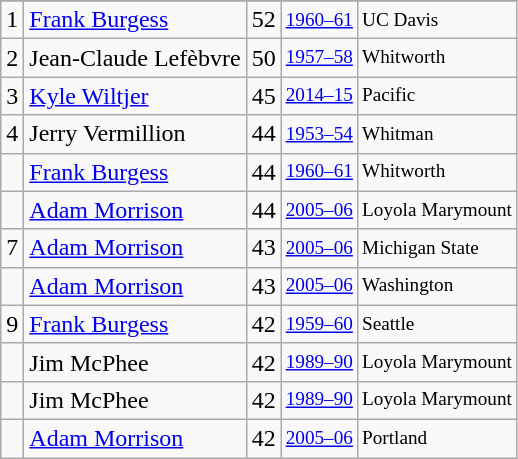<table class="wikitable">
<tr>
</tr>
<tr>
<td>1</td>
<td><a href='#'>Frank Burgess</a></td>
<td>52</td>
<td style="font-size:80%;"><a href='#'>1960–61</a></td>
<td style="font-size:80%;">UC Davis</td>
</tr>
<tr>
<td>2</td>
<td>Jean-Claude Lefèbvre</td>
<td>50</td>
<td style="font-size:80%;"><a href='#'>1957–58</a></td>
<td style="font-size:80%;">Whitworth</td>
</tr>
<tr>
<td>3</td>
<td><a href='#'>Kyle Wiltjer</a></td>
<td>45</td>
<td style="font-size:80%;"><a href='#'>2014–15</a></td>
<td style="font-size:80%;">Pacific</td>
</tr>
<tr>
<td>4</td>
<td>Jerry Vermillion</td>
<td>44</td>
<td style="font-size:80%;"><a href='#'>1953–54</a></td>
<td style="font-size:80%;">Whitman</td>
</tr>
<tr>
<td></td>
<td><a href='#'>Frank Burgess</a></td>
<td>44</td>
<td style="font-size:80%;"><a href='#'>1960–61</a></td>
<td style="font-size:80%;">Whitworth</td>
</tr>
<tr>
<td></td>
<td><a href='#'>Adam Morrison</a></td>
<td>44</td>
<td style="font-size:80%;"><a href='#'>2005–06</a></td>
<td style="font-size:80%;">Loyola Marymount</td>
</tr>
<tr>
<td>7</td>
<td><a href='#'>Adam Morrison</a></td>
<td>43</td>
<td style="font-size:80%;"><a href='#'>2005–06</a></td>
<td style="font-size:80%;">Michigan State</td>
</tr>
<tr>
<td></td>
<td><a href='#'>Adam Morrison</a></td>
<td>43</td>
<td style="font-size:80%;"><a href='#'>2005–06</a></td>
<td style="font-size:80%;">Washington</td>
</tr>
<tr>
<td>9</td>
<td><a href='#'>Frank Burgess</a></td>
<td>42</td>
<td style="font-size:80%;"><a href='#'>1959–60</a></td>
<td style="font-size:80%;">Seattle</td>
</tr>
<tr>
<td></td>
<td>Jim McPhee</td>
<td>42</td>
<td style="font-size:80%;"><a href='#'>1989–90</a></td>
<td style="font-size:80%;">Loyola Marymount</td>
</tr>
<tr>
<td></td>
<td>Jim McPhee</td>
<td>42</td>
<td style="font-size:80%;"><a href='#'>1989–90</a></td>
<td style="font-size:80%;">Loyola Marymount</td>
</tr>
<tr>
<td></td>
<td><a href='#'>Adam Morrison</a></td>
<td>42</td>
<td style="font-size:80%;"><a href='#'>2005–06</a></td>
<td style="font-size:80%;">Portland</td>
</tr>
</table>
